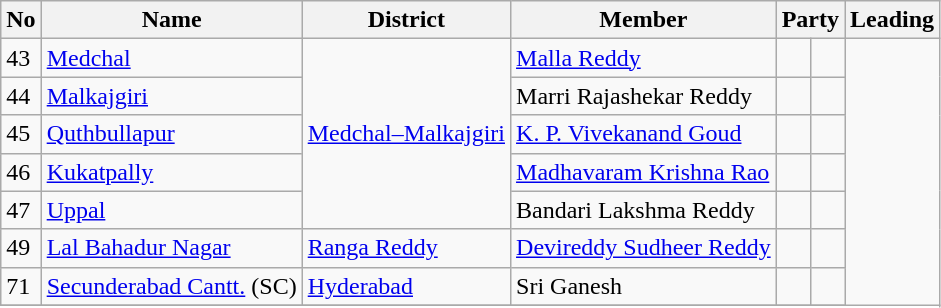<table class="wikitable">
<tr>
<th>No</th>
<th>Name</th>
<th>District</th>
<th>Member</th>
<th colspan=2>Party</th>
<th colspan=2>Leading<br></th>
</tr>
<tr>
<td>43</td>
<td><a href='#'>Medchal</a></td>
<td rowspan=5><a href='#'>Medchal–Malkajgiri</a></td>
<td><a href='#'>Malla Reddy</a></td>
<td></td>
<td></td>
</tr>
<tr>
<td>44</td>
<td><a href='#'>Malkajgiri</a></td>
<td>Marri Rajashekar Reddy</td>
<td></td>
<td></td>
</tr>
<tr>
<td>45</td>
<td><a href='#'>Quthbullapur</a></td>
<td><a href='#'>K. P. Vivekanand Goud</a></td>
<td></td>
<td></td>
</tr>
<tr>
<td>46</td>
<td><a href='#'>Kukatpally</a></td>
<td><a href='#'>Madhavaram Krishna Rao</a></td>
<td></td>
<td></td>
</tr>
<tr>
<td>47</td>
<td><a href='#'>Uppal</a></td>
<td>Bandari Lakshma Reddy</td>
<td></td>
<td></td>
</tr>
<tr>
<td>49</td>
<td><a href='#'>Lal Bahadur Nagar</a></td>
<td><a href='#'>Ranga Reddy</a></td>
<td><a href='#'>Devireddy Sudheer Reddy</a></td>
<td></td>
<td></td>
</tr>
<tr>
<td>71</td>
<td><a href='#'>Secunderabad Cantt.</a> (SC)</td>
<td><a href='#'>Hyderabad</a></td>
<td>Sri Ganesh</td>
<td></td>
<td></td>
</tr>
<tr>
</tr>
</table>
